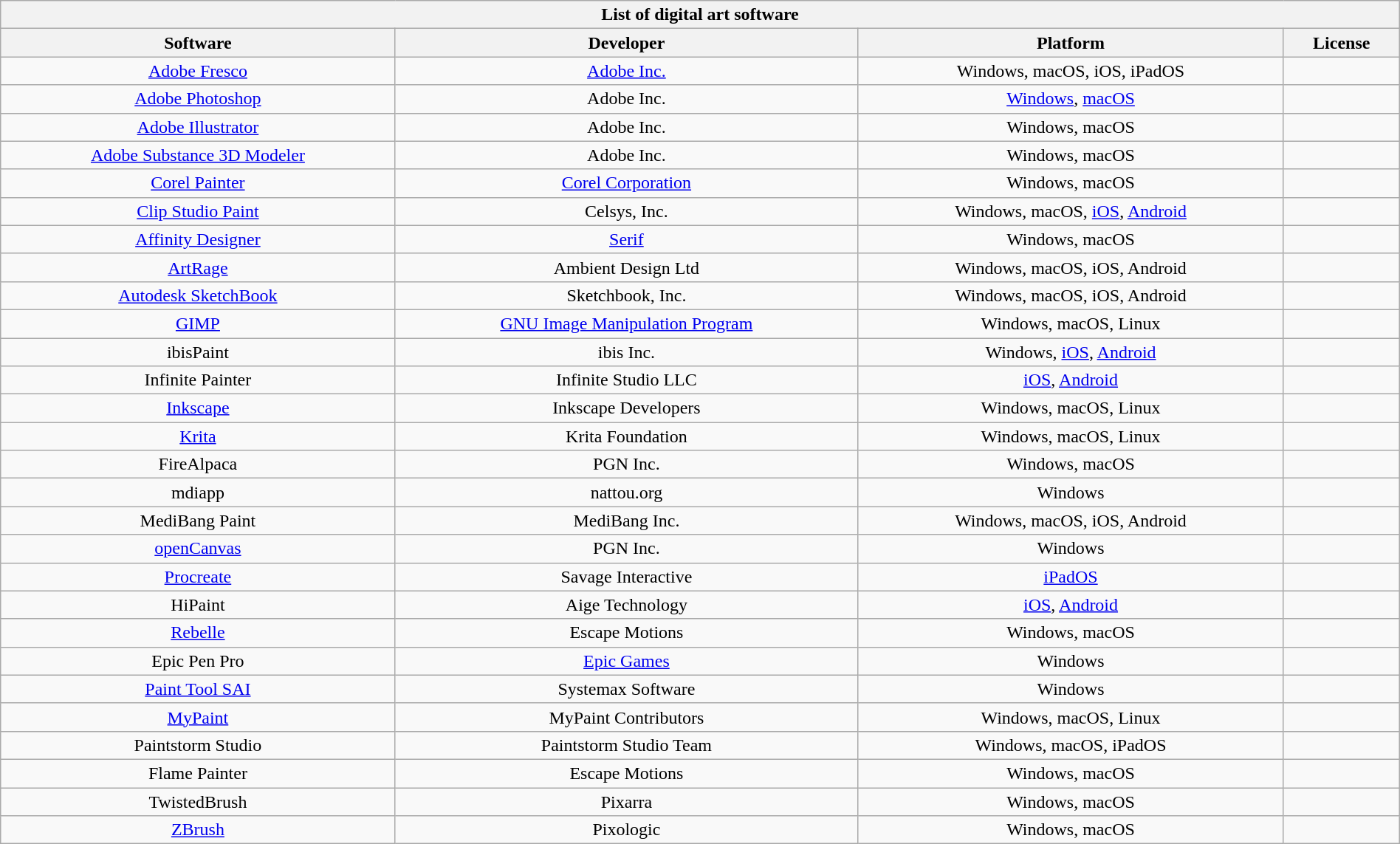<table class="wikitable sortable" style="text-align:center; width:100%;">
<tr>
<th colspan="4">List of digital art software</th>
</tr>
<tr>
<th>Software</th>
<th>Developer</th>
<th>Platform</th>
<th>License</th>
</tr>
<tr>
<td><a href='#'>Adobe Fresco</a></td>
<td><a href='#'>Adobe Inc.</a></td>
<td>Windows, macOS, iOS, iPadOS</td>
<td></td>
</tr>
<tr>
<td><a href='#'>Adobe Photoshop</a></td>
<td>Adobe Inc.</td>
<td><a href='#'>Windows</a>, <a href='#'>macOS</a></td>
<td></td>
</tr>
<tr>
<td><a href='#'>Adobe Illustrator</a></td>
<td>Adobe Inc.</td>
<td>Windows, macOS</td>
<td></td>
</tr>
<tr>
<td><a href='#'>Adobe Substance 3D Modeler</a></td>
<td>Adobe Inc.</td>
<td>Windows, macOS</td>
<td></td>
</tr>
<tr>
<td><a href='#'>Corel Painter</a></td>
<td><a href='#'>Corel Corporation</a></td>
<td>Windows, macOS</td>
<td></td>
</tr>
<tr>
<td><a href='#'>Clip Studio Paint</a></td>
<td>Celsys, Inc.</td>
<td>Windows, macOS, <a href='#'>iOS</a>, <a href='#'>Android</a></td>
<td></td>
</tr>
<tr>
<td><a href='#'>Affinity Designer</a></td>
<td><a href='#'>Serif</a></td>
<td>Windows, macOS</td>
<td></td>
</tr>
<tr>
<td><a href='#'>ArtRage</a></td>
<td>Ambient Design Ltd</td>
<td>Windows, macOS, iOS, Android</td>
<td></td>
</tr>
<tr>
<td><a href='#'>Autodesk SketchBook</a></td>
<td>Sketchbook, Inc.</td>
<td>Windows, macOS, iOS, Android</td>
<td></td>
</tr>
<tr>
<td><a href='#'>GIMP</a></td>
<td><a href='#'>GNU Image Manipulation Program</a></td>
<td>Windows, macOS, Linux</td>
<td></td>
</tr>
<tr>
<td>ibisPaint</td>
<td>ibis Inc.</td>
<td>Windows, <a href='#'>iOS</a>, <a href='#'>Android</a></td>
<td></td>
</tr>
<tr>
<td>Infinite Painter</td>
<td>Infinite Studio LLC</td>
<td><a href='#'>iOS</a>, <a href='#'>Android</a></td>
<td></td>
</tr>
<tr>
<td><a href='#'>Inkscape</a></td>
<td>Inkscape Developers</td>
<td>Windows, macOS, Linux</td>
<td></td>
</tr>
<tr>
<td><a href='#'>Krita</a></td>
<td>Krita Foundation</td>
<td>Windows, macOS, Linux</td>
<td></td>
</tr>
<tr>
<td>FireAlpaca</td>
<td>PGN Inc.</td>
<td>Windows, macOS</td>
<td></td>
</tr>
<tr>
<td>mdiapp</td>
<td>nattou.org</td>
<td>Windows</td>
<td></td>
</tr>
<tr>
<td>MediBang Paint</td>
<td>MediBang Inc.</td>
<td>Windows, macOS, iOS, Android</td>
<td></td>
</tr>
<tr>
<td><a href='#'>openCanvas</a></td>
<td>PGN Inc.</td>
<td>Windows</td>
<td></td>
</tr>
<tr>
<td><a href='#'>Procreate</a></td>
<td>Savage Interactive</td>
<td><a href='#'>iPadOS</a></td>
<td></td>
</tr>
<tr>
<td>HiPaint</td>
<td>Aige Technology</td>
<td><a href='#'>iOS</a>, <a href='#'>Android</a></td>
<td></td>
</tr>
<tr>
<td><a href='#'>Rebelle</a></td>
<td>Escape Motions</td>
<td>Windows, macOS</td>
<td></td>
</tr>
<tr>
<td>Epic Pen Pro</td>
<td><a href='#'>Epic Games</a></td>
<td>Windows</td>
<td></td>
</tr>
<tr>
<td><a href='#'>Paint Tool SAI</a></td>
<td>Systemax Software</td>
<td>Windows</td>
<td></td>
</tr>
<tr>
<td><a href='#'>MyPaint</a></td>
<td>MyPaint Contributors</td>
<td>Windows, macOS, Linux</td>
<td></td>
</tr>
<tr>
<td>Paintstorm Studio</td>
<td>Paintstorm Studio Team</td>
<td>Windows, macOS, iPadOS</td>
<td></td>
</tr>
<tr>
<td>Flame Painter</td>
<td>Escape Motions</td>
<td>Windows, macOS</td>
<td></td>
</tr>
<tr>
<td>TwistedBrush</td>
<td>Pixarra</td>
<td>Windows, macOS</td>
<td></td>
</tr>
<tr>
<td><a href='#'>ZBrush</a></td>
<td>Pixologic</td>
<td>Windows, macOS</td>
<td></td>
</tr>
</table>
